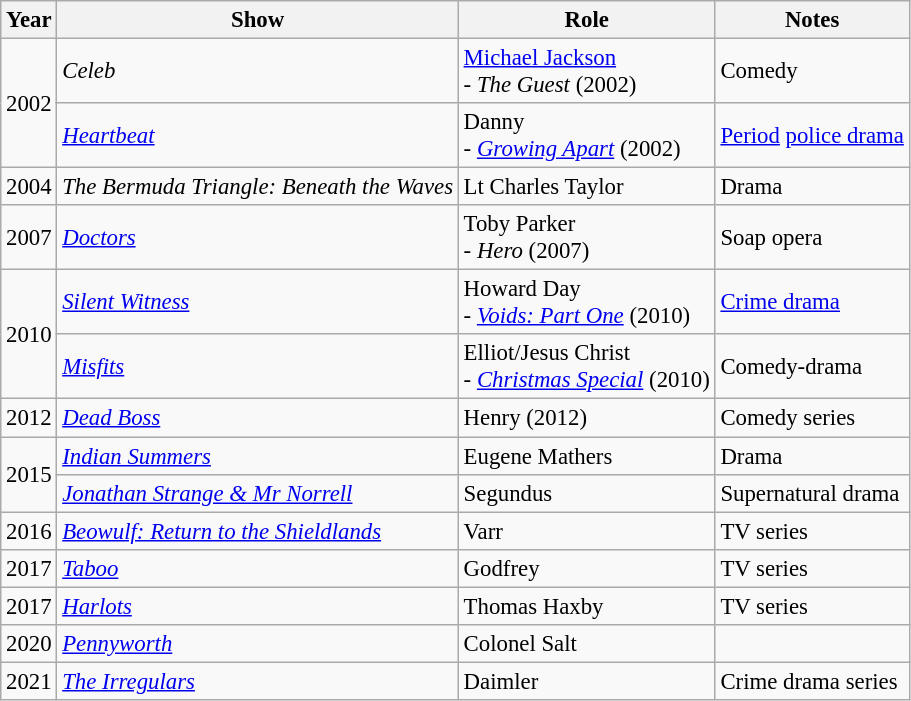<table class="wikitable" style="font-size: 95%;">
<tr>
<th>Year</th>
<th>Show</th>
<th>Role</th>
<th>Notes</th>
</tr>
<tr>
<td rowspan="2">2002</td>
<td><em>Celeb</em></td>
<td><a href='#'>Michael Jackson</a><br>- <em>The Guest</em> (2002)</td>
<td>Comedy</td>
</tr>
<tr>
<td><em><a href='#'>Heartbeat</a></em></td>
<td>Danny<br>- <em><a href='#'>Growing Apart</a></em> (2002)</td>
<td><a href='#'>Period</a> <a href='#'>police drama</a></td>
</tr>
<tr>
<td rowspan="1">2004</td>
<td><em>The Bermuda Triangle: Beneath the Waves</em></td>
<td>Lt Charles Taylor</td>
<td>Drama</td>
</tr>
<tr>
<td rowspan="1">2007</td>
<td><em><a href='#'>Doctors</a></em></td>
<td>Toby Parker<br>- <em>Hero</em> (2007)</td>
<td>Soap opera</td>
</tr>
<tr>
<td rowspan="2">2010</td>
<td><em><a href='#'>Silent Witness</a></em></td>
<td>Howard Day<br>- <em><a href='#'>Voids: Part One</a></em> (2010)</td>
<td><a href='#'>Crime drama</a></td>
</tr>
<tr>
<td><em><a href='#'>Misfits</a></em></td>
<td>Elliot/Jesus Christ<br>- <em><a href='#'>Christmas Special</a></em> (2010)</td>
<td>Comedy-drama</td>
</tr>
<tr>
<td rowspan="1">2012</td>
<td><em><a href='#'>Dead Boss</a></em></td>
<td>Henry (2012)</td>
<td>Comedy series</td>
</tr>
<tr>
<td rowspan="2">2015</td>
<td><em><a href='#'>Indian Summers</a></em></td>
<td>Eugene Mathers</td>
<td>Drama</td>
</tr>
<tr>
<td><em><a href='#'>Jonathan Strange & Mr Norrell</a></em></td>
<td>Segundus</td>
<td>Supernatural drama</td>
</tr>
<tr>
<td rowspan="1">2016</td>
<td><em><a href='#'>Beowulf: Return to the Shieldlands</a></em></td>
<td>Varr</td>
<td>TV series</td>
</tr>
<tr>
<td>2017</td>
<td><em><a href='#'>Taboo</a></em></td>
<td>Godfrey</td>
<td>TV series</td>
</tr>
<tr>
<td>2017</td>
<td><em><a href='#'>Harlots</a></em></td>
<td>Thomas Haxby</td>
<td>TV series</td>
</tr>
<tr>
<td>2020</td>
<td><em><a href='#'>Pennyworth</a></em></td>
<td>Colonel Salt</td>
<td></td>
</tr>
<tr>
<td>2021</td>
<td><em><a href='#'>The Irregulars</a></em></td>
<td>Daimler</td>
<td>Crime drama series</td>
</tr>
</table>
